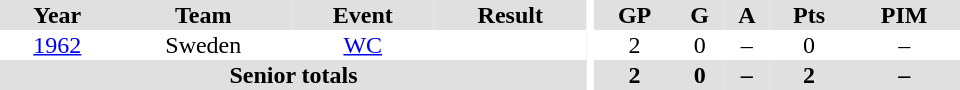<table border="0" cellpadding="1" cellspacing="0" ID="Table3" style="text-align:center; width:40em">
<tr ALIGN="center" bgcolor="#e0e0e0">
<th>Year</th>
<th>Team</th>
<th>Event</th>
<th>Result</th>
<th rowspan="100" bgcolor="#ffffff"></th>
<th>GP</th>
<th>G</th>
<th>A</th>
<th>Pts</th>
<th>PIM</th>
</tr>
<tr>
<td><a href='#'>1962</a></td>
<td>Sweden</td>
<td><a href='#'>WC</a></td>
<td></td>
<td>2</td>
<td>0</td>
<td>–</td>
<td>0</td>
<td>–</td>
</tr>
<tr bgcolor="#e0e0e0">
<th colspan="4">Senior totals</th>
<th>2</th>
<th>0</th>
<th>–</th>
<th>2</th>
<th>–</th>
</tr>
</table>
